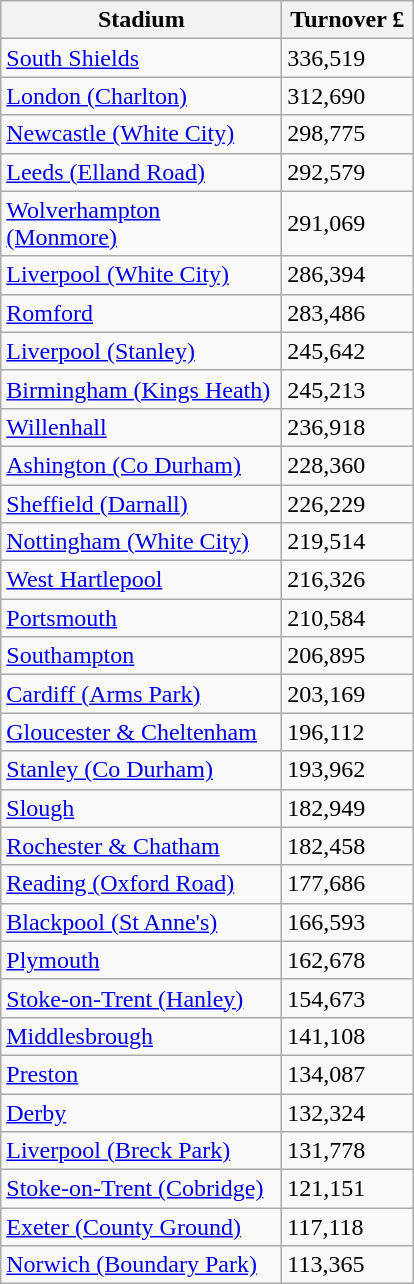<table class="wikitable">
<tr>
<th width=180>Stadium</th>
<th width=80>Turnover £</th>
</tr>
<tr>
<td><a href='#'>South Shields</a></td>
<td>336,519</td>
</tr>
<tr>
<td><a href='#'>London (Charlton)</a></td>
<td>312,690</td>
</tr>
<tr>
<td><a href='#'>Newcastle (White City)</a></td>
<td>298,775</td>
</tr>
<tr>
<td><a href='#'>Leeds (Elland Road)</a></td>
<td>292,579</td>
</tr>
<tr>
<td><a href='#'>Wolverhampton (Monmore)</a></td>
<td>291,069</td>
</tr>
<tr>
<td><a href='#'>Liverpool (White City)</a></td>
<td>286,394</td>
</tr>
<tr>
<td><a href='#'>Romford</a></td>
<td>283,486</td>
</tr>
<tr>
<td><a href='#'>Liverpool (Stanley)</a></td>
<td>245,642</td>
</tr>
<tr>
<td><a href='#'>Birmingham (Kings Heath)</a></td>
<td>245,213</td>
</tr>
<tr>
<td><a href='#'>Willenhall</a></td>
<td>236,918</td>
</tr>
<tr>
<td><a href='#'>Ashington (Co Durham)</a></td>
<td>228,360</td>
</tr>
<tr>
<td><a href='#'>Sheffield (Darnall)</a></td>
<td>226,229</td>
</tr>
<tr>
<td><a href='#'>Nottingham (White City)</a></td>
<td>219,514</td>
</tr>
<tr>
<td><a href='#'>West Hartlepool</a></td>
<td>216,326</td>
</tr>
<tr>
<td><a href='#'>Portsmouth</a></td>
<td>210,584</td>
</tr>
<tr>
<td><a href='#'>Southampton</a></td>
<td>206,895</td>
</tr>
<tr>
<td><a href='#'>Cardiff (Arms Park)</a></td>
<td>203,169</td>
</tr>
<tr>
<td><a href='#'>Gloucester & Cheltenham</a></td>
<td>196,112</td>
</tr>
<tr>
<td><a href='#'>Stanley (Co Durham)</a></td>
<td>193,962</td>
</tr>
<tr>
<td><a href='#'>Slough</a></td>
<td>182,949</td>
</tr>
<tr>
<td><a href='#'>Rochester & Chatham</a></td>
<td>182,458</td>
</tr>
<tr>
<td><a href='#'>Reading (Oxford Road)</a></td>
<td>177,686</td>
</tr>
<tr>
<td><a href='#'>Blackpool (St Anne's)</a></td>
<td>166,593</td>
</tr>
<tr>
<td><a href='#'>Plymouth</a></td>
<td>162,678</td>
</tr>
<tr>
<td><a href='#'>Stoke-on-Trent (Hanley)</a></td>
<td>154,673</td>
</tr>
<tr>
<td><a href='#'>Middlesbrough</a></td>
<td>141,108</td>
</tr>
<tr>
<td><a href='#'>Preston</a></td>
<td>134,087</td>
</tr>
<tr>
<td><a href='#'>Derby</a></td>
<td>132,324</td>
</tr>
<tr>
<td><a href='#'>Liverpool (Breck Park)</a></td>
<td>131,778</td>
</tr>
<tr>
<td><a href='#'>Stoke-on-Trent (Cobridge)</a></td>
<td>121,151</td>
</tr>
<tr>
<td><a href='#'>Exeter (County Ground)</a></td>
<td>117,118</td>
</tr>
<tr>
<td><a href='#'>Norwich (Boundary Park)</a></td>
<td>113,365</td>
</tr>
</table>
